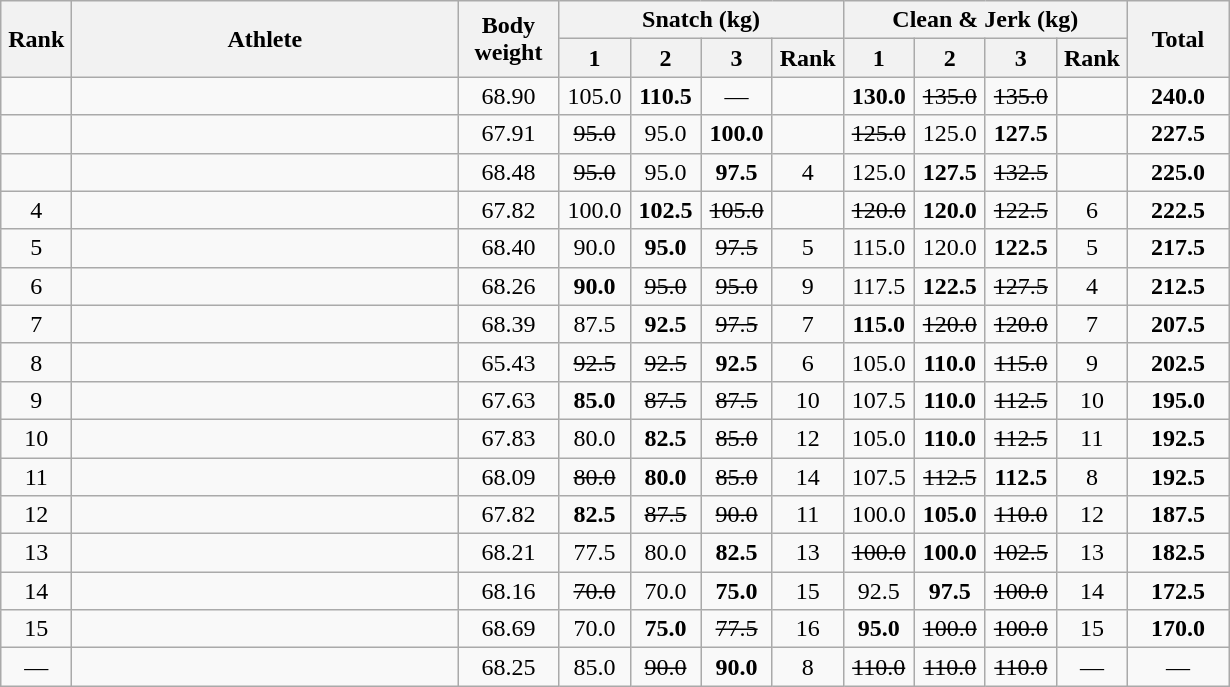<table class = "wikitable" style="text-align:center;">
<tr>
<th rowspan=2 width=40>Rank</th>
<th rowspan=2 width=250>Athlete</th>
<th rowspan=2 width=60>Body weight</th>
<th colspan=4>Snatch (kg)</th>
<th colspan=4>Clean & Jerk (kg)</th>
<th rowspan=2 width=60>Total</th>
</tr>
<tr>
<th width=40>1</th>
<th width=40>2</th>
<th width=40>3</th>
<th width=40>Rank</th>
<th width=40>1</th>
<th width=40>2</th>
<th width=40>3</th>
<th width=40>Rank</th>
</tr>
<tr>
<td></td>
<td align=left></td>
<td>68.90</td>
<td>105.0</td>
<td><strong>110.5</strong></td>
<td>—</td>
<td></td>
<td><strong>130.0</strong></td>
<td><s>135.0 </s></td>
<td><s>135.0 </s></td>
<td></td>
<td><strong>240.0</strong></td>
</tr>
<tr>
<td></td>
<td align=left></td>
<td>67.91</td>
<td><s>95.0 </s></td>
<td>95.0</td>
<td><strong>100.0</strong></td>
<td></td>
<td><s>125.0 </s></td>
<td>125.0</td>
<td><strong>127.5</strong></td>
<td></td>
<td><strong>227.5  </strong></td>
</tr>
<tr>
<td></td>
<td align=left></td>
<td>68.48</td>
<td><s>95.0 </s></td>
<td>95.0</td>
<td><strong>97.5</strong></td>
<td>4</td>
<td>125.0</td>
<td><strong>127.5</strong></td>
<td><s>132.5 </s></td>
<td></td>
<td><strong>225.0  </strong></td>
</tr>
<tr>
<td>4</td>
<td align=left></td>
<td>67.82</td>
<td>100.0</td>
<td><strong>102.5</strong></td>
<td><s>105.0 </s></td>
<td></td>
<td><s>120.0 </s></td>
<td><strong>120.0</strong></td>
<td><s>122.5 </s></td>
<td>6</td>
<td><strong>222.5  </strong></td>
</tr>
<tr>
<td>5</td>
<td align=left></td>
<td>68.40</td>
<td>90.0</td>
<td><strong>95.0</strong></td>
<td><s>97.5 </s></td>
<td>5</td>
<td>115.0</td>
<td>120.0</td>
<td><strong>122.5</strong></td>
<td>5</td>
<td><strong>217.5  </strong></td>
</tr>
<tr>
<td>6</td>
<td align=left></td>
<td>68.26</td>
<td><strong>90.0</strong></td>
<td><s>95.0 </s></td>
<td><s>95.0 </s></td>
<td>9</td>
<td>117.5</td>
<td><strong>122.5</strong></td>
<td><s>127.5 </s></td>
<td>4</td>
<td><strong>212.5  </strong></td>
</tr>
<tr>
<td>7</td>
<td align=left></td>
<td>68.39</td>
<td>87.5</td>
<td><strong>92.5</strong></td>
<td><s>97.5 </s></td>
<td>7</td>
<td><strong>115.0</strong></td>
<td><s>120.0 </s></td>
<td><s>120.0 </s></td>
<td>7</td>
<td><strong>207.5  </strong></td>
</tr>
<tr>
<td>8</td>
<td align=left></td>
<td>65.43</td>
<td><s>92.5 </s></td>
<td><s>92.5 </s></td>
<td><strong>92.5</strong></td>
<td>6</td>
<td>105.0</td>
<td><strong>110.0</strong></td>
<td><s>115.0 </s></td>
<td>9</td>
<td><strong>202.5  </strong></td>
</tr>
<tr>
<td>9</td>
<td align=left></td>
<td>67.63</td>
<td><strong>85.0</strong></td>
<td><s>87.5 </s></td>
<td><s>87.5 </s></td>
<td>10</td>
<td>107.5</td>
<td><strong>110.0</strong></td>
<td><s>112.5 </s></td>
<td>10</td>
<td><strong>195.0  </strong></td>
</tr>
<tr>
<td>10</td>
<td align=left></td>
<td>67.83</td>
<td>80.0</td>
<td><strong>82.5</strong></td>
<td><s>85.0 </s></td>
<td>12</td>
<td>105.0</td>
<td><strong>110.0</strong></td>
<td><s>112.5 </s></td>
<td>11</td>
<td><strong>192.5  </strong></td>
</tr>
<tr>
<td>11</td>
<td align=left></td>
<td>68.09</td>
<td><s>80.0 </s></td>
<td><strong>80.0</strong></td>
<td><s>85.0 </s></td>
<td>14</td>
<td>107.5</td>
<td><s>112.5 </s></td>
<td><strong>112.5</strong></td>
<td>8</td>
<td><strong>192.5  </strong></td>
</tr>
<tr>
<td>12</td>
<td align=left></td>
<td>67.82</td>
<td><strong>82.5</strong></td>
<td><s>87.5 </s></td>
<td><s>90.0 </s></td>
<td>11</td>
<td>100.0</td>
<td><strong>105.0</strong></td>
<td><s>110.0 </s></td>
<td>12</td>
<td><strong>187.5  </strong></td>
</tr>
<tr>
<td>13</td>
<td align=left></td>
<td>68.21</td>
<td>77.5</td>
<td>80.0</td>
<td><strong>82.5</strong></td>
<td>13</td>
<td><s>100.0 </s></td>
<td><strong>100.0</strong></td>
<td><s>102.5 </s></td>
<td>13</td>
<td><strong>182.5  </strong></td>
</tr>
<tr>
<td>14</td>
<td align=left></td>
<td>68.16</td>
<td><s>70.0 </s></td>
<td>70.0</td>
<td><strong>75.0</strong></td>
<td>15</td>
<td>92.5</td>
<td><strong>97.5</strong></td>
<td><s>100.0 </s></td>
<td>14</td>
<td><strong>172.5  </strong></td>
</tr>
<tr>
<td>15</td>
<td align=left></td>
<td>68.69</td>
<td>70.0</td>
<td><strong>75.0</strong></td>
<td><s>77.5 </s></td>
<td>16</td>
<td><strong>95.0</strong></td>
<td><s>100.0 </s></td>
<td><s>100.0 </s></td>
<td>15</td>
<td><strong>170.0  </strong></td>
</tr>
<tr>
<td>—</td>
<td align=left></td>
<td>68.25</td>
<td>85.0</td>
<td><s>90.0 </s></td>
<td><strong>90.0</strong></td>
<td>8</td>
<td><s>110.0 </s></td>
<td><s>110.0 </s></td>
<td><s>110.0 </s></td>
<td>—</td>
<td>—</td>
</tr>
</table>
